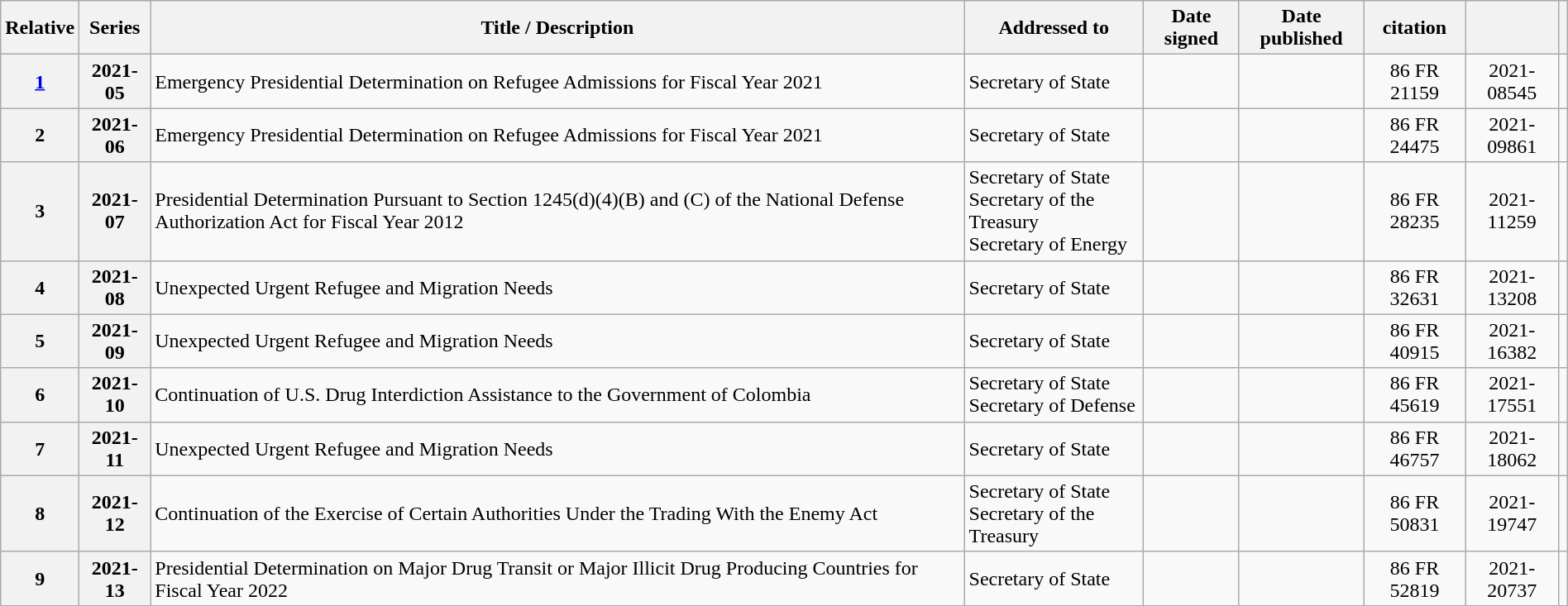<table class="wikitable sortable plainrowheaders" style="width:100%">
<tr style="text-align:center">
<th>Relative</th>
<th>Series</th>
<th>Title / Description</th>
<th>Addressed to</th>
<th>Date signed</th>
<th>Date published</th>
<th>citation</th>
<th></th>
<th class="unsortable"></th>
</tr>
<tr style="text-align:center">
<th><a href='#'>1</a></th>
<th>2021-05</th>
<td style="text-align:left">Emergency Presidential Determination on Refugee Admissions for Fiscal Year 2021</td>
<td style="text-align:left">Secretary of State</td>
<td></td>
<td></td>
<td>86 FR 21159</td>
<td>2021-08545</td>
<td></td>
</tr>
<tr style="text-align:center">
<th>2</th>
<th>2021-06</th>
<td style="text-align:left">Emergency Presidential Determination on Refugee Admissions for Fiscal Year 2021</td>
<td style="text-align:left">Secretary of State</td>
<td></td>
<td></td>
<td>86 FR 24475</td>
<td>2021-09861</td>
<td></td>
</tr>
<tr style="text-align:center">
<th>3</th>
<th>2021-07</th>
<td style="text-align:left">Presidential Determination Pursuant to Section 1245(d)(4)(B) and (C) of the National Defense Authorization Act for Fiscal Year 2012</td>
<td style="text-align:left">Secretary of State<br>Secretary of the Treasury<br>Secretary of Energy</td>
<td></td>
<td></td>
<td>86 FR 28235</td>
<td>2021-11259</td>
<td></td>
</tr>
<tr style="text-align:center">
<th>4</th>
<th>2021-08</th>
<td style="text-align:left">Unexpected Urgent Refugee and Migration Needs</td>
<td style="text-align:left">Secretary of State</td>
<td></td>
<td></td>
<td>86 FR 32631</td>
<td>2021-13208</td>
<td></td>
</tr>
<tr style="text-align:center">
<th>5</th>
<th>2021-09</th>
<td style="text-align:left">Unexpected Urgent Refugee and Migration Needs</td>
<td style="text-align:left">Secretary of State</td>
<td></td>
<td></td>
<td>86 FR 40915</td>
<td>2021-16382</td>
<td></td>
</tr>
<tr style="text-align:center">
<th>6</th>
<th>2021-10</th>
<td style="text-align:left">Continuation of U.S. Drug Interdiction Assistance to the Government of Colombia</td>
<td style="text-align:left">Secretary of State<br>Secretary of Defense</td>
<td></td>
<td></td>
<td>86 FR 45619</td>
<td>2021-17551</td>
<td></td>
</tr>
<tr style="text-align:center">
<th>7</th>
<th>2021-11</th>
<td style="text-align:left">Unexpected Urgent Refugee and Migration Needs</td>
<td style="text-align:left">Secretary of State</td>
<td></td>
<td></td>
<td>86 FR 46757</td>
<td>2021-18062</td>
<td></td>
</tr>
<tr style="text-align:center">
<th>8</th>
<th>2021-12</th>
<td style="text-align:left">Continuation of the Exercise of Certain Authorities Under the Trading With the Enemy Act</td>
<td style="text-align:left">Secretary of State<br>Secretary of the Treasury</td>
<td></td>
<td></td>
<td>86 FR 50831</td>
<td>2021-19747</td>
<td></td>
</tr>
<tr style="text-align:center">
<th>9</th>
<th>2021-13</th>
<td style="text-align:left">Presidential Determination on Major Drug Transit or Major Illicit Drug Producing Countries for Fiscal Year 2022</td>
<td style="text-align:left">Secretary of State</td>
<td></td>
<td></td>
<td>86 FR 52819</td>
<td>2021-20737</td>
<td></td>
</tr>
</table>
